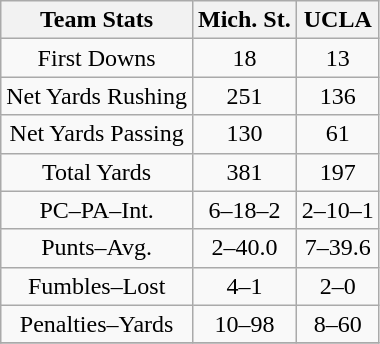<table class=wikitable style="text-align:center">
<tr>
<th>Team Stats</th>
<th>Mich. St.</th>
<th>UCLA</th>
</tr>
<tr>
<td>First Downs</td>
<td>18</td>
<td>13</td>
</tr>
<tr>
<td>Net Yards Rushing</td>
<td>251</td>
<td>136</td>
</tr>
<tr>
<td>Net Yards Passing</td>
<td>130</td>
<td>61</td>
</tr>
<tr>
<td>Total Yards</td>
<td>381</td>
<td>197</td>
</tr>
<tr>
<td>PC–PA–Int.</td>
<td>6–18–2</td>
<td>2–10–1</td>
</tr>
<tr>
<td>Punts–Avg.</td>
<td>2–40.0</td>
<td>7–39.6</td>
</tr>
<tr>
<td>Fumbles–Lost</td>
<td>4–1</td>
<td>2–0</td>
</tr>
<tr>
<td>Penalties–Yards</td>
<td>10–98</td>
<td>8–60</td>
</tr>
<tr>
</tr>
</table>
